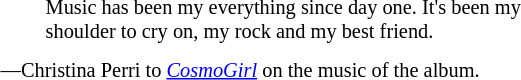<table cellpadding="5"  style="width:30%; float:left; font-size:85%; border-collapse:collapse; border-style:none;">
<tr>
<td style="width:20px; vertical-align:top;"></td>
<td style="text-align:left;">Music has been my everything since day one. It's been my shoulder to cry on, my rock and my best friend.</td>
</tr>
<tr>
<td colspan="3"><div>—Christina Perri to <em><a href='#'>CosmoGirl</a></em> on the music of the album.</div></td>
</tr>
</table>
